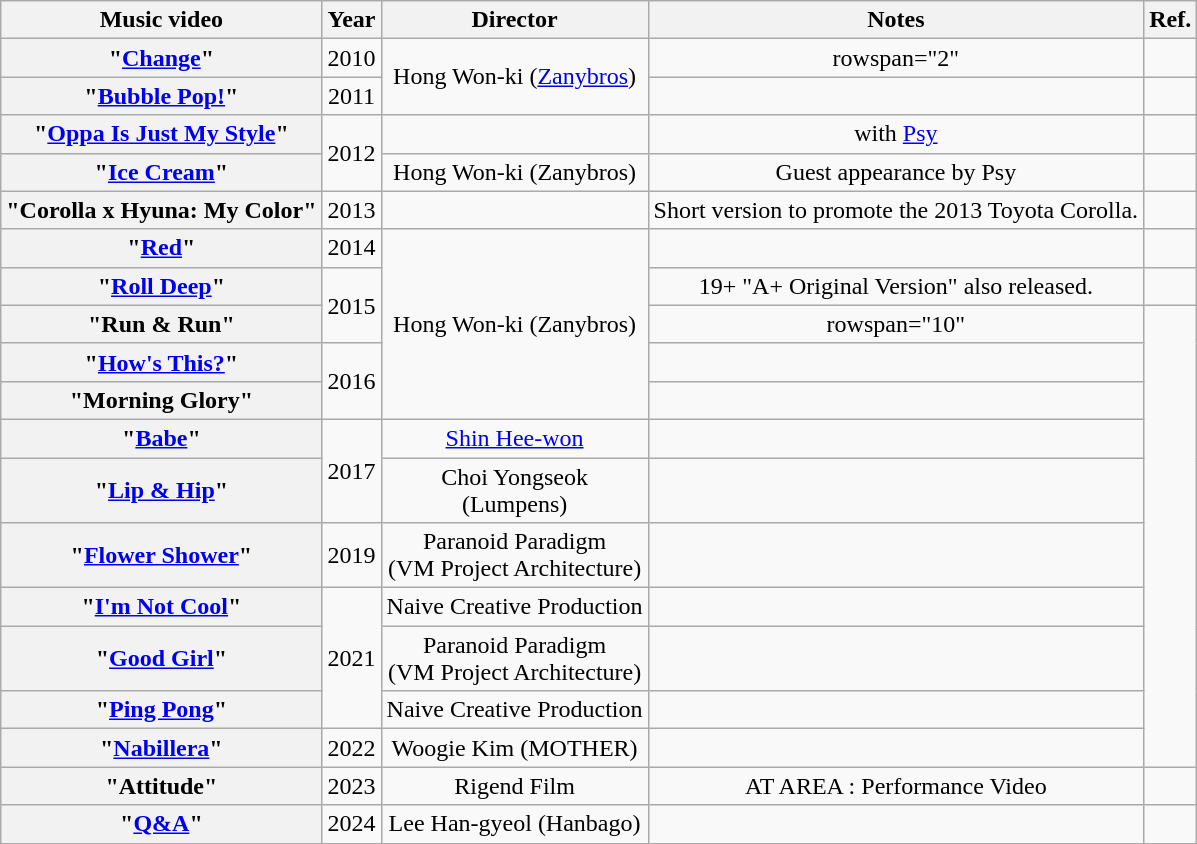<table class="wikitable plainrowheaders" style="text-align:center;">
<tr>
<th>Music video</th>
<th>Year</th>
<th>Director</th>
<th>Notes</th>
<th scope="col">Ref.</th>
</tr>
<tr>
<th scope="row">"<a href='#'>Change</a>"</th>
<td>2010</td>
<td rowspan="2">Hong Won-ki (<a href='#'>Zanybros</a>)</td>
<td>rowspan="2" </td>
<td></td>
</tr>
<tr>
<th scope="row">"<a href='#'>Bubble Pop!</a>"</th>
<td>2011</td>
<td></td>
</tr>
<tr>
<th scope="row">"<a href='#'>Oppa Is Just My Style</a>"</th>
<td rowspan="2">2012</td>
<td></td>
<td>with <a href='#'>Psy</a></td>
<td></td>
</tr>
<tr>
<th scope="row">"<a href='#'>Ice Cream</a>"</th>
<td>Hong Won-ki (Zanybros)</td>
<td>Guest appearance by Psy</td>
<td></td>
</tr>
<tr>
<th scope="row">"Corolla x Hyuna: My Color"</th>
<td>2013</td>
<td></td>
<td>Short version to promote the 2013 Toyota Corolla.</td>
<td></td>
</tr>
<tr>
<th scope="row">"<a href='#'>Red</a>"</th>
<td>2014</td>
<td rowspan="5">Hong Won-ki (Zanybros)</td>
<td></td>
<td></td>
</tr>
<tr>
<th scope="row">"<a href='#'>Roll Deep</a>"</th>
<td rowspan="2">2015</td>
<td>19+ "A+ Original Version" also released.</td>
<td></td>
</tr>
<tr>
<th scope="row">"Run & Run"</th>
<td>rowspan="10" </td>
</tr>
<tr>
<th scope="row">"<a href='#'>How's This?</a>"</th>
<td rowspan="2">2016</td>
<td></td>
</tr>
<tr>
<th scope="row">"Morning Glory"</th>
<td></td>
</tr>
<tr>
<th scope="row">"<a href='#'>Babe</a>"</th>
<td rowspan="2">2017</td>
<td><a href='#'>Shin Hee-won</a></td>
<td></td>
</tr>
<tr>
<th scope="row">"<a href='#'>Lip & Hip</a>"</th>
<td>Choi Yongseok<br>(Lumpens)</td>
<td></td>
</tr>
<tr>
<th scope="row">"<a href='#'>Flower Shower</a>"</th>
<td>2019</td>
<td>Paranoid Paradigm<br>(VM Project Architecture)</td>
<td></td>
</tr>
<tr>
<th scope="row">"<a href='#'>I'm Not Cool</a>"</th>
<td rowspan="3">2021</td>
<td>Naive Creative Production</td>
<td></td>
</tr>
<tr>
<th scope="row">"<a href='#'>Good Girl</a>"</th>
<td>Paranoid Paradigm<br>(VM Project Architecture)</td>
<td></td>
</tr>
<tr>
<th scope="row">"<a href='#'>Ping Pong</a>"</th>
<td>Naive Creative Production</td>
<td></td>
</tr>
<tr>
<th scope="row">"<a href='#'>Nabillera</a>"</th>
<td>2022</td>
<td>Woogie Kim (MOTHER)</td>
<td></td>
</tr>
<tr>
<th scope="row">"Attitude"</th>
<td>2023</td>
<td>Rigend Film</td>
<td>AT AREA : Performance Video</td>
<td></td>
</tr>
<tr>
<th scope="row">"<a href='#'>Q&A</a>"</th>
<td>2024</td>
<td>Lee Han-gyeol (Hanbago)</td>
<td></td>
<td></td>
</tr>
</table>
